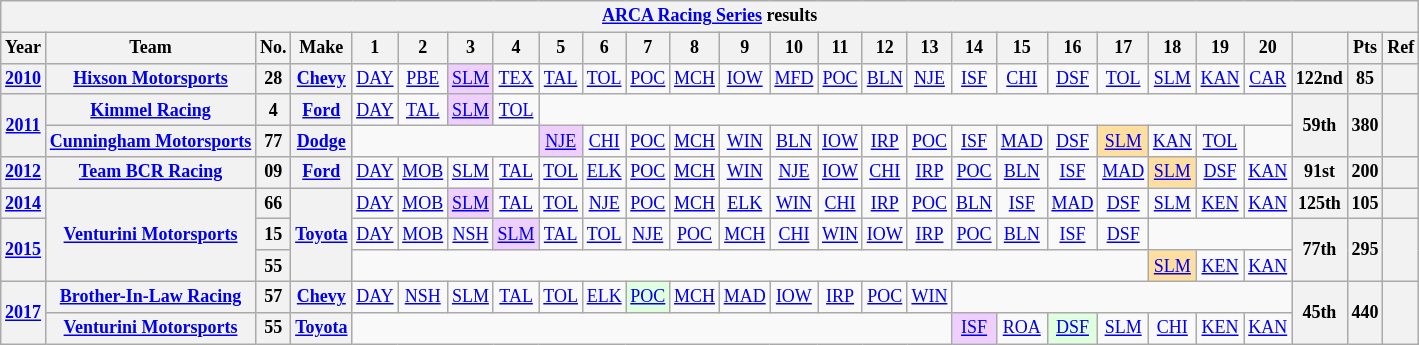<table class="wikitable" style="text-align:center; font-size:75%">
<tr>
<th colspan=45><a href='#'>ARCA Racing Series</a> results</th>
</tr>
<tr>
<th>Year</th>
<th>Team</th>
<th>No.</th>
<th>Make</th>
<th>1</th>
<th>2</th>
<th>3</th>
<th>4</th>
<th>5</th>
<th>6</th>
<th>7</th>
<th>8</th>
<th>9</th>
<th>10</th>
<th>11</th>
<th>12</th>
<th>13</th>
<th>14</th>
<th>15</th>
<th>16</th>
<th>17</th>
<th>18</th>
<th>19</th>
<th>20</th>
<th></th>
<th>Pts</th>
<th>Ref</th>
</tr>
<tr>
<th><a href='#'>2010</a></th>
<th><a href='#'>Hixson Motorsports</a></th>
<th>28</th>
<th><a href='#'>Chevy</a></th>
<td><a href='#'>DAY</a></td>
<td><a href='#'>PBE</a></td>
<td style="background:#EFCFFF;"><a href='#'>SLM</a><br></td>
<td><a href='#'>TEX</a></td>
<td><a href='#'>TAL</a></td>
<td><a href='#'>TOL</a></td>
<td><a href='#'>POC</a></td>
<td><a href='#'>MCH</a></td>
<td><a href='#'>IOW</a></td>
<td><a href='#'>MFD</a></td>
<td><a href='#'>POC</a></td>
<td><a href='#'>BLN</a></td>
<td><a href='#'>NJE</a></td>
<td><a href='#'>ISF</a></td>
<td><a href='#'>CHI</a></td>
<td><a href='#'>DSF</a></td>
<td><a href='#'>TOL</a></td>
<td><a href='#'>SLM</a></td>
<td><a href='#'>KAN</a></td>
<td><a href='#'>CAR</a></td>
<th>122nd</th>
<th>85</th>
<th></th>
</tr>
<tr>
<th rowspan=2><a href='#'>2011</a></th>
<th><a href='#'>Kimmel Racing</a></th>
<th>4</th>
<th><a href='#'>Ford</a></th>
<td><a href='#'>DAY</a></td>
<td><a href='#'>TAL</a></td>
<td style="background:#EFCFFF;"><a href='#'>SLM</a><br></td>
<td><a href='#'>TOL</a></td>
<td colspan=16></td>
<th rowspan=2>59th</th>
<th rowspan=2>380</th>
<th rowspan=2></th>
</tr>
<tr>
<th><a href='#'>Cunningham Motorsports</a></th>
<th>77</th>
<th><a href='#'>Dodge</a></th>
<td colspan=4></td>
<td style="background:#EFCFFF;"><a href='#'>NJE</a><br></td>
<td><a href='#'>CHI</a></td>
<td><a href='#'>POC</a></td>
<td><a href='#'>MCH</a></td>
<td><a href='#'>WIN</a></td>
<td><a href='#'>BLN</a></td>
<td><a href='#'>IOW</a></td>
<td><a href='#'>IRP</a></td>
<td><a href='#'>POC</a></td>
<td><a href='#'>ISF</a></td>
<td><a href='#'>MAD</a></td>
<td><a href='#'>DSF</a></td>
<td style="background:#FFDF9F;"><a href='#'>SLM</a><br></td>
<td><a href='#'>KAN</a></td>
<td><a href='#'>TOL</a></td>
<td></td>
</tr>
<tr>
<th><a href='#'>2012</a></th>
<th><a href='#'>Team BCR Racing</a></th>
<th>09</th>
<th><a href='#'>Ford</a></th>
<td><a href='#'>DAY</a></td>
<td><a href='#'>MOB</a></td>
<td><a href='#'>SLM</a></td>
<td><a href='#'>TAL</a></td>
<td><a href='#'>TOL</a></td>
<td><a href='#'>ELK</a></td>
<td><a href='#'>POC</a></td>
<td><a href='#'>MCH</a></td>
<td><a href='#'>WIN</a></td>
<td><a href='#'>NJE</a></td>
<td><a href='#'>IOW</a></td>
<td><a href='#'>CHI</a></td>
<td><a href='#'>IRP</a></td>
<td><a href='#'>POC</a></td>
<td><a href='#'>BLN</a></td>
<td><a href='#'>ISF</a></td>
<td><a href='#'>MAD</a></td>
<td style="background:#FFDF9F;"><a href='#'>SLM</a><br></td>
<td><a href='#'>DSF</a></td>
<td><a href='#'>KAN</a></td>
<th>91st</th>
<th>200</th>
<th></th>
</tr>
<tr>
<th><a href='#'>2014</a></th>
<th rowspan=3><a href='#'>Venturini Motorsports</a></th>
<th>66</th>
<th rowspan=3><a href='#'>Toyota</a></th>
<td><a href='#'>DAY</a></td>
<td><a href='#'>MOB</a></td>
<td style="background:#EFCFFF;"><a href='#'>SLM</a><br></td>
<td><a href='#'>TAL</a></td>
<td><a href='#'>TOL</a></td>
<td><a href='#'>NJE</a></td>
<td><a href='#'>POC</a></td>
<td><a href='#'>MCH</a></td>
<td><a href='#'>ELK</a></td>
<td><a href='#'>WIN</a></td>
<td><a href='#'>CHI</a></td>
<td><a href='#'>IRP</a></td>
<td><a href='#'>POC</a></td>
<td><a href='#'>BLN</a></td>
<td><a href='#'>ISF</a></td>
<td><a href='#'>MAD</a></td>
<td><a href='#'>DSF</a></td>
<td><a href='#'>SLM</a></td>
<td><a href='#'>KEN</a></td>
<td><a href='#'>KAN</a></td>
<th>125th</th>
<th>105</th>
<th></th>
</tr>
<tr>
<th rowspan=2><a href='#'>2015</a></th>
<th>15</th>
<td><a href='#'>DAY</a></td>
<td><a href='#'>MOB</a></td>
<td><a href='#'>NSH</a></td>
<td style="background:#EFCFFF;"><a href='#'>SLM</a><br></td>
<td><a href='#'>TAL</a></td>
<td><a href='#'>TOL</a></td>
<td><a href='#'>NJE</a></td>
<td><a href='#'>POC</a></td>
<td><a href='#'>MCH</a></td>
<td><a href='#'>CHI</a></td>
<td><a href='#'>WIN</a></td>
<td><a href='#'>IOW</a></td>
<td><a href='#'>IRP</a></td>
<td><a href='#'>POC</a></td>
<td><a href='#'>BLN</a></td>
<td><a href='#'>ISF</a></td>
<td><a href='#'>DSF</a></td>
<td colspan=3></td>
<th rowspan=2>77th</th>
<th rowspan=2>295</th>
<th rowspan=2></th>
</tr>
<tr>
<th>55</th>
<td colspan=17></td>
<td style="background:#FFDF9F;"><a href='#'>SLM</a><br></td>
<td><a href='#'>KEN</a></td>
<td><a href='#'>KAN</a></td>
</tr>
<tr>
<th rowspan=2><a href='#'>2017</a></th>
<th><a href='#'>Brother-In-Law Racing</a></th>
<th>57</th>
<th><a href='#'>Chevy</a></th>
<td><a href='#'>DAY</a></td>
<td><a href='#'>NSH</a></td>
<td><a href='#'>SLM</a></td>
<td><a href='#'>TAL</a></td>
<td><a href='#'>TOL</a></td>
<td><a href='#'>ELK</a></td>
<td style="background:#DFFFDF;"><a href='#'>POC</a><br></td>
<td><a href='#'>MCH</a></td>
<td><a href='#'>MAD</a></td>
<td><a href='#'>IOW</a></td>
<td><a href='#'>IRP</a></td>
<td><a href='#'>POC</a></td>
<td><a href='#'>WIN</a></td>
<td colspan=7></td>
<th rowspan=2>45th</th>
<th rowspan=2>440</th>
<th rowspan=2></th>
</tr>
<tr>
<th><a href='#'>Venturini Motorsports</a></th>
<th>55</th>
<th><a href='#'>Toyota</a></th>
<td colspan=13></td>
<td style="background:#EFCFFF;"><a href='#'>ISF</a><br></td>
<td><a href='#'>ROA</a></td>
<td style="background:#DFFFDF;"><a href='#'>DSF</a><br></td>
<td><a href='#'>SLM</a></td>
<td><a href='#'>CHI</a></td>
<td><a href='#'>KEN</a></td>
<td><a href='#'>KAN</a></td>
</tr>
</table>
